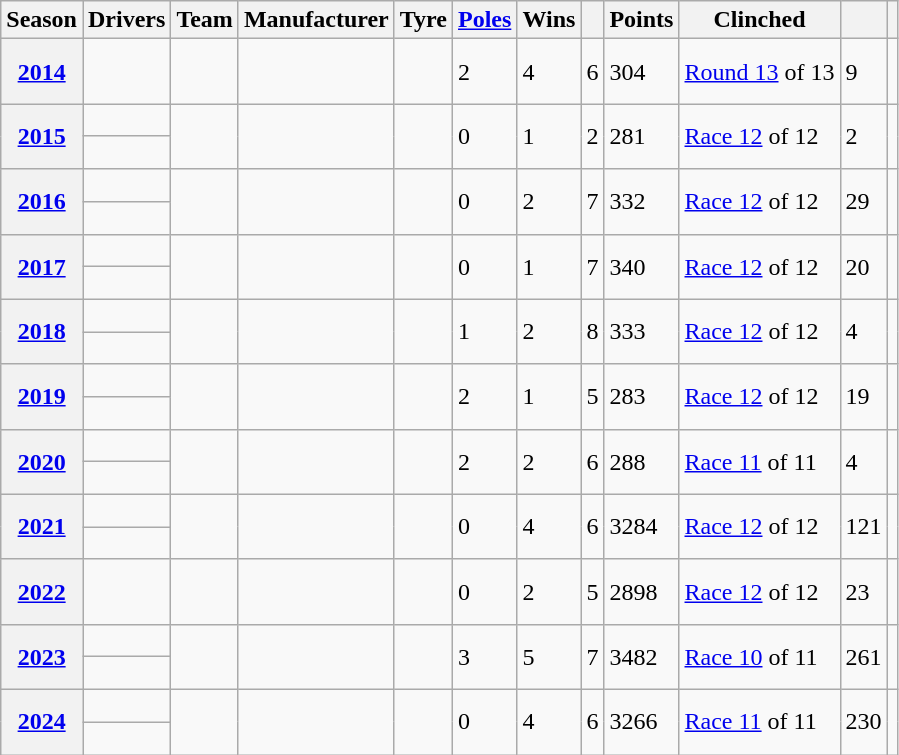<table class="wikitable">
<tr>
<th>Season</th>
<th>Drivers</th>
<th>Team</th>
<th>Manufacturer</th>
<th>Tyre</th>
<th><a href='#'>Poles</a></th>
<th>Wins</th>
<th></th>
<th>Points</th>
<th>Clinched</th>
<th></th>
<th></th>
</tr>
<tr>
<th><a href='#'>2014</a></th>
<td></td>
<td></td>
<td></td>
<td></td>
<td>2</td>
<td>4</td>
<td>6</td>
<td>304</td>
<td><a href='#'>Round 13</a> of 13</td>
<td>9</td>
<td><br><br></td>
</tr>
<tr>
<th rowspan="2"><a href='#'>2015</a></th>
<td></td>
<td rowspan="2"></td>
<td rowspan="2"></td>
<td rowspan="2"></td>
<td rowspan="2">0</td>
<td rowspan="2">1</td>
<td rowspan="2">2</td>
<td rowspan="2">281</td>
<td rowspan="2"><a href='#'>Race 12</a> of 12</td>
<td rowspan="2">2</td>
<td rowspan="2"><br><br></td>
</tr>
<tr>
<td></td>
</tr>
<tr>
<th rowspan="2"><a href='#'>2016</a></th>
<td></td>
<td rowspan="2"></td>
<td rowspan="2"></td>
<td rowspan="2"></td>
<td rowspan="2">0</td>
<td rowspan="2">2</td>
<td rowspan="2">7</td>
<td rowspan="2">332</td>
<td rowspan="2"><a href='#'>Race 12</a> of 12</td>
<td rowspan="2">29</td>
<td rowspan="2"><br><br></td>
</tr>
<tr>
<td></td>
</tr>
<tr>
<th rowspan="2"><a href='#'>2017</a></th>
<td></td>
<td rowspan="2"></td>
<td rowspan="2"></td>
<td rowspan="2"></td>
<td rowspan="2">0</td>
<td rowspan="2">1</td>
<td rowspan="2">7</td>
<td rowspan="2">340</td>
<td rowspan="2"><a href='#'>Race 12</a> of 12</td>
<td rowspan="2">20</td>
<td rowspan="2"><br><br></td>
</tr>
<tr>
<td></td>
</tr>
<tr>
<th rowspan="2"><a href='#'>2018</a></th>
<td></td>
<td rowspan="2"></td>
<td rowspan="2"></td>
<td rowspan="2"></td>
<td rowspan="2">1</td>
<td rowspan="2">2</td>
<td rowspan="2">8</td>
<td rowspan="2">333</td>
<td rowspan="2"><a href='#'>Race 12</a> of 12</td>
<td rowspan="2">4</td>
<td rowspan="2"><br><br></td>
</tr>
<tr>
<td></td>
</tr>
<tr>
<th rowspan="2"><a href='#'>2019</a></th>
<td></td>
<td rowspan="2"></td>
<td rowspan="2"></td>
<td rowspan="2"></td>
<td rowspan="2">2</td>
<td rowspan="2">1</td>
<td rowspan="2">5</td>
<td rowspan="2">283</td>
<td rowspan="2"><a href='#'>Race 12</a> of 12</td>
<td rowspan="2">19</td>
<td rowspan="2"><br><br></td>
</tr>
<tr>
<td></td>
</tr>
<tr>
<th rowspan="2"><a href='#'>2020</a></th>
<td></td>
<td rowspan="2"></td>
<td rowspan="2"></td>
<td rowspan="2"></td>
<td rowspan="2">2</td>
<td rowspan="2">2</td>
<td rowspan="2">6</td>
<td rowspan="2">288</td>
<td rowspan="2"><a href='#'>Race 11</a> of 11</td>
<td rowspan="2">4</td>
<td rowspan="2"><br><br></td>
</tr>
<tr>
<td></td>
</tr>
<tr>
<th rowspan="2"><a href='#'>2021</a></th>
<td></td>
<td rowspan="2"></td>
<td rowspan="2"></td>
<td rowspan="2"></td>
<td rowspan="2">0</td>
<td rowspan="2">4</td>
<td rowspan="2">6</td>
<td rowspan="2">3284</td>
<td rowspan="2"><a href='#'>Race 12</a> of 12</td>
<td rowspan="2">121</td>
<td rowspan="2"><br><br></td>
</tr>
<tr>
<td></td>
</tr>
<tr>
<th><a href='#'>2022</a></th>
<td></td>
<td></td>
<td></td>
<td></td>
<td>0</td>
<td>2</td>
<td>5</td>
<td>2898</td>
<td><a href='#'>Race 12</a> of 12</td>
<td>23</td>
<td><br><br></td>
</tr>
<tr>
<th rowspan="2"><a href='#'>2023</a></th>
<td></td>
<td rowspan="2"></td>
<td rowspan="2"></td>
<td rowspan="2"></td>
<td rowspan="2">3</td>
<td rowspan="2">5</td>
<td rowspan="2">7</td>
<td rowspan="2">3482</td>
<td rowspan="2"><a href='#'>Race 10</a> of 11</td>
<td rowspan="2">261</td>
<td rowspan="2"><br><br></td>
</tr>
<tr>
<td></td>
</tr>
<tr>
<th rowspan="2"><a href='#'>2024</a></th>
<td></td>
<td rowspan="2"></td>
<td rowspan="2"></td>
<td rowspan="2"></td>
<td rowspan="2">0</td>
<td rowspan="2">4</td>
<td rowspan="2">6</td>
<td rowspan="2">3266</td>
<td rowspan="2"><a href='#'>Race 11</a> of 11</td>
<td rowspan="2">230</td>
<td rowspan="2"><br><br></td>
</tr>
<tr>
<td></td>
</tr>
</table>
